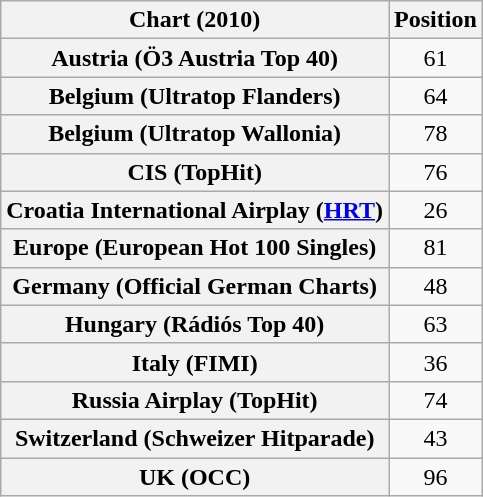<table class="wikitable sortable plainrowheaders" style="text-align:center">
<tr>
<th scope="col">Chart (2010)</th>
<th scope="col">Position</th>
</tr>
<tr>
<th scope="row">Austria (Ö3 Austria Top 40)</th>
<td>61</td>
</tr>
<tr>
<th scope="row">Belgium (Ultratop Flanders)</th>
<td>64</td>
</tr>
<tr>
<th scope="row">Belgium (Ultratop Wallonia)</th>
<td>78</td>
</tr>
<tr>
<th scope="row">CIS (TopHit)</th>
<td>76</td>
</tr>
<tr>
<th scope="row">Croatia International Airplay (<a href='#'>HRT</a>)</th>
<td align="center">26</td>
</tr>
<tr>
<th scope="row">Europe (European Hot 100 Singles)</th>
<td>81</td>
</tr>
<tr>
<th scope="row">Germany (Official German Charts)</th>
<td>48</td>
</tr>
<tr>
<th scope="row">Hungary (Rádiós Top 40)</th>
<td>63</td>
</tr>
<tr>
<th scope="row">Italy (FIMI)</th>
<td>36</td>
</tr>
<tr>
<th scope="row">Russia Airplay (TopHit)</th>
<td>74</td>
</tr>
<tr>
<th scope="row">Switzerland (Schweizer Hitparade)</th>
<td>43</td>
</tr>
<tr>
<th scope="row">UK (OCC)</th>
<td>96</td>
</tr>
</table>
